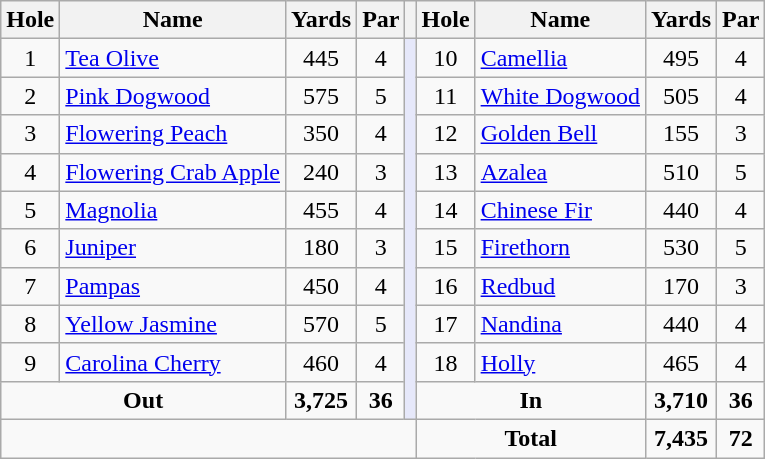<table class=wikitable style="text-align: center">
<tr>
<th>Hole</th>
<th>Name</th>
<th>Yards</th>
<th>Par</th>
<th></th>
<th>Hole</th>
<th>Name</th>
<th>Yards</th>
<th>Par</th>
</tr>
<tr>
<td>1</td>
<td align=left><a href='#'>Tea Olive</a></td>
<td>445</td>
<td>4</td>
<td rowspan=10 style="background:#E6E8FA;"></td>
<td>10</td>
<td align=left><a href='#'>Camellia</a></td>
<td>495</td>
<td>4</td>
</tr>
<tr>
<td>2</td>
<td align=left><a href='#'>Pink Dogwood</a></td>
<td>575</td>
<td>5</td>
<td>11</td>
<td align=left><a href='#'>White Dogwood</a></td>
<td>505</td>
<td>4</td>
</tr>
<tr>
<td>3</td>
<td align=left><a href='#'>Flowering Peach</a></td>
<td>350</td>
<td>4</td>
<td>12</td>
<td align=left><a href='#'>Golden Bell</a></td>
<td>155</td>
<td>3</td>
</tr>
<tr>
<td>4</td>
<td align=left><a href='#'>Flowering Crab Apple</a></td>
<td>240</td>
<td>3</td>
<td>13</td>
<td align=left><a href='#'>Azalea</a></td>
<td>510</td>
<td>5</td>
</tr>
<tr>
<td>5</td>
<td align=left><a href='#'>Magnolia</a></td>
<td>455</td>
<td>4</td>
<td>14</td>
<td align=left><a href='#'>Chinese Fir</a></td>
<td>440</td>
<td>4</td>
</tr>
<tr>
<td>6</td>
<td align=left><a href='#'>Juniper</a></td>
<td>180</td>
<td>3</td>
<td>15</td>
<td align=left><a href='#'>Firethorn</a></td>
<td>530</td>
<td>5</td>
</tr>
<tr>
<td>7</td>
<td align=left><a href='#'>Pampas</a></td>
<td>450</td>
<td>4</td>
<td>16</td>
<td align=left><a href='#'>Redbud</a></td>
<td>170</td>
<td>3</td>
</tr>
<tr>
<td>8</td>
<td align=left><a href='#'>Yellow Jasmine</a></td>
<td>570</td>
<td>5</td>
<td>17</td>
<td align=left><a href='#'>Nandina</a></td>
<td>440</td>
<td>4</td>
</tr>
<tr>
<td>9</td>
<td align=left><a href='#'>Carolina Cherry</a></td>
<td>460</td>
<td>4</td>
<td>18</td>
<td align=left><a href='#'>Holly</a></td>
<td>465</td>
<td>4</td>
</tr>
<tr>
<td colspan=2><strong>Out</strong></td>
<td><strong>3,725</strong></td>
<td><strong>36</strong></td>
<td colspan=2><strong>In</strong></td>
<td><strong>3,710</strong></td>
<td><strong>36</strong></td>
</tr>
<tr>
<td colspan=5 align=left></td>
<td colspan=2><strong>Total</strong></td>
<td><strong>7,435</strong></td>
<td><strong>72</strong></td>
</tr>
</table>
